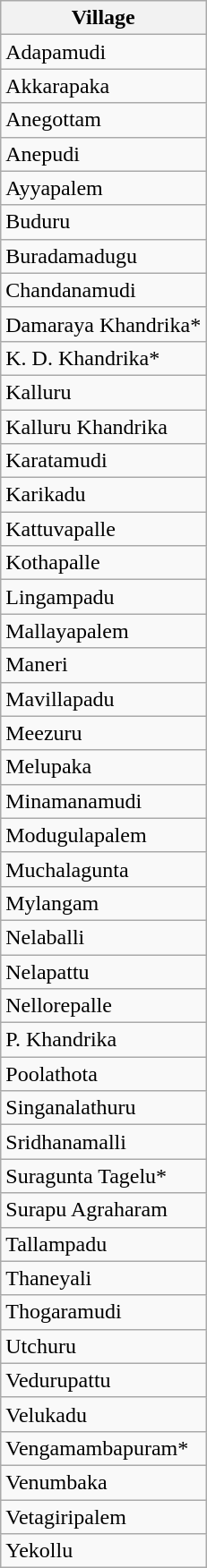<table class="wikitable sortable static-row-numbers static-row-header-hash">
<tr>
<th>Village</th>
</tr>
<tr>
<td>Adapamudi</td>
</tr>
<tr>
<td>Akkarapaka</td>
</tr>
<tr>
<td>Anegottam</td>
</tr>
<tr>
<td>Anepudi</td>
</tr>
<tr>
<td>Ayyapalem</td>
</tr>
<tr>
<td>Buduru</td>
</tr>
<tr>
<td>Buradamadugu</td>
</tr>
<tr>
<td>Chandanamudi</td>
</tr>
<tr>
<td>Damaraya Khandrika*</td>
</tr>
<tr>
<td>K. D. Khandrika*</td>
</tr>
<tr>
<td>Kalluru</td>
</tr>
<tr>
<td>Kalluru Khandrika</td>
</tr>
<tr>
<td>Karatamudi</td>
</tr>
<tr>
<td>Karikadu</td>
</tr>
<tr>
<td>Kattuvapalle</td>
</tr>
<tr>
<td>Kothapalle</td>
</tr>
<tr>
<td>Lingampadu</td>
</tr>
<tr>
<td>Mallayapalem</td>
</tr>
<tr>
<td>Maneri</td>
</tr>
<tr>
<td>Mavillapadu</td>
</tr>
<tr>
<td>Meezuru</td>
</tr>
<tr>
<td>Melupaka</td>
</tr>
<tr>
<td>Minamanamudi</td>
</tr>
<tr>
<td>Modugulapalem</td>
</tr>
<tr>
<td>Muchalagunta</td>
</tr>
<tr>
<td>Mylangam</td>
</tr>
<tr>
<td>Nelaballi</td>
</tr>
<tr>
<td>Nelapattu</td>
</tr>
<tr>
<td>Nellorepalle</td>
</tr>
<tr>
<td>P. Khandrika</td>
</tr>
<tr>
<td>Poolathota</td>
</tr>
<tr>
<td>Singanalathuru</td>
</tr>
<tr>
<td>Sridhanamalli</td>
</tr>
<tr>
<td>Suragunta Tagelu*</td>
</tr>
<tr>
<td>Surapu Agraharam</td>
</tr>
<tr>
<td>Tallampadu</td>
</tr>
<tr>
<td>Thaneyali</td>
</tr>
<tr>
<td>Thogaramudi</td>
</tr>
<tr>
<td>Utchuru</td>
</tr>
<tr>
<td>Vedurupattu</td>
</tr>
<tr>
<td>Velukadu</td>
</tr>
<tr>
<td>Vengamambapuram*</td>
</tr>
<tr>
<td>Venumbaka</td>
</tr>
<tr>
<td>Vetagiripalem</td>
</tr>
<tr>
<td>Yekollu</td>
</tr>
</table>
